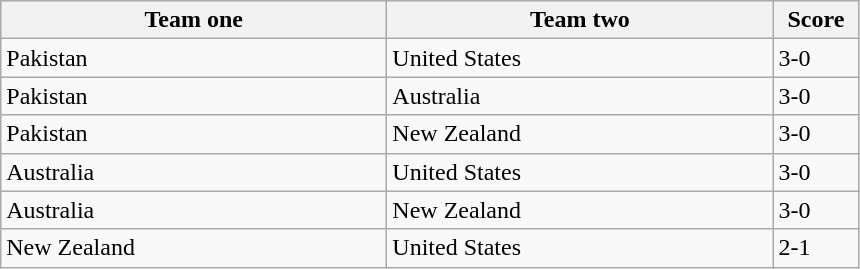<table class="wikitable">
<tr>
<th width=250>Team one</th>
<th width=250>Team two</th>
<th width=50>Score</th>
</tr>
<tr>
<td> Pakistan</td>
<td> United States</td>
<td>3-0</td>
</tr>
<tr>
<td> Pakistan</td>
<td> Australia</td>
<td>3-0</td>
</tr>
<tr>
<td> Pakistan</td>
<td> New Zealand</td>
<td>3-0</td>
</tr>
<tr>
<td> Australia</td>
<td> United States</td>
<td>3-0</td>
</tr>
<tr>
<td> Australia</td>
<td> New Zealand</td>
<td>3-0</td>
</tr>
<tr>
<td> New Zealand</td>
<td> United States</td>
<td>2-1</td>
</tr>
</table>
